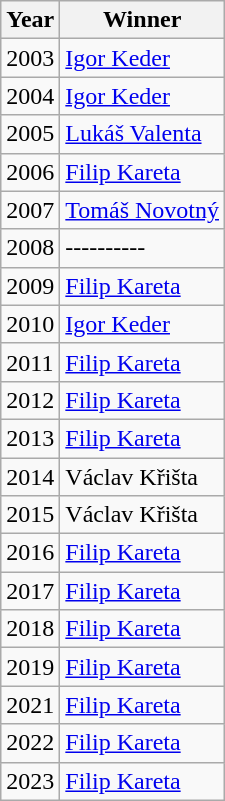<table class="wikitable">
<tr>
<th>Year</th>
<th>Winner</th>
</tr>
<tr>
<td>2003</td>
<td><a href='#'>Igor Keder</a></td>
</tr>
<tr>
<td>2004</td>
<td><a href='#'>Igor Keder</a></td>
</tr>
<tr>
<td>2005</td>
<td><a href='#'>Lukáš Valenta</a></td>
</tr>
<tr>
<td>2006</td>
<td><a href='#'>Filip Kareta</a></td>
</tr>
<tr>
<td>2007</td>
<td><a href='#'>Tomáš Novotný</a></td>
</tr>
<tr>
<td>2008</td>
<td>----------</td>
</tr>
<tr>
<td>2009</td>
<td><a href='#'>Filip Kareta</a></td>
</tr>
<tr>
<td>2010</td>
<td><a href='#'>Igor Keder</a></td>
</tr>
<tr>
<td>2011</td>
<td><a href='#'>Filip Kareta</a></td>
</tr>
<tr>
<td>2012</td>
<td><a href='#'>Filip Kareta</a></td>
</tr>
<tr>
<td>2013</td>
<td><a href='#'>Filip Kareta</a></td>
</tr>
<tr>
<td>2014</td>
<td>Václav Křišta</td>
</tr>
<tr>
<td>2015</td>
<td>Václav Křišta</td>
</tr>
<tr>
<td>2016</td>
<td><a href='#'>Filip Kareta</a></td>
</tr>
<tr>
<td>2017</td>
<td><a href='#'>Filip Kareta</a></td>
</tr>
<tr>
<td>2018</td>
<td><a href='#'>Filip Kareta</a></td>
</tr>
<tr>
<td>2019</td>
<td><a href='#'>Filip Kareta</a></td>
</tr>
<tr>
<td>2021</td>
<td><a href='#'>Filip Kareta</a></td>
</tr>
<tr>
<td>2022</td>
<td><a href='#'>Filip Kareta</a></td>
</tr>
<tr>
<td>2023</td>
<td><a href='#'>Filip Kareta</a></td>
</tr>
</table>
